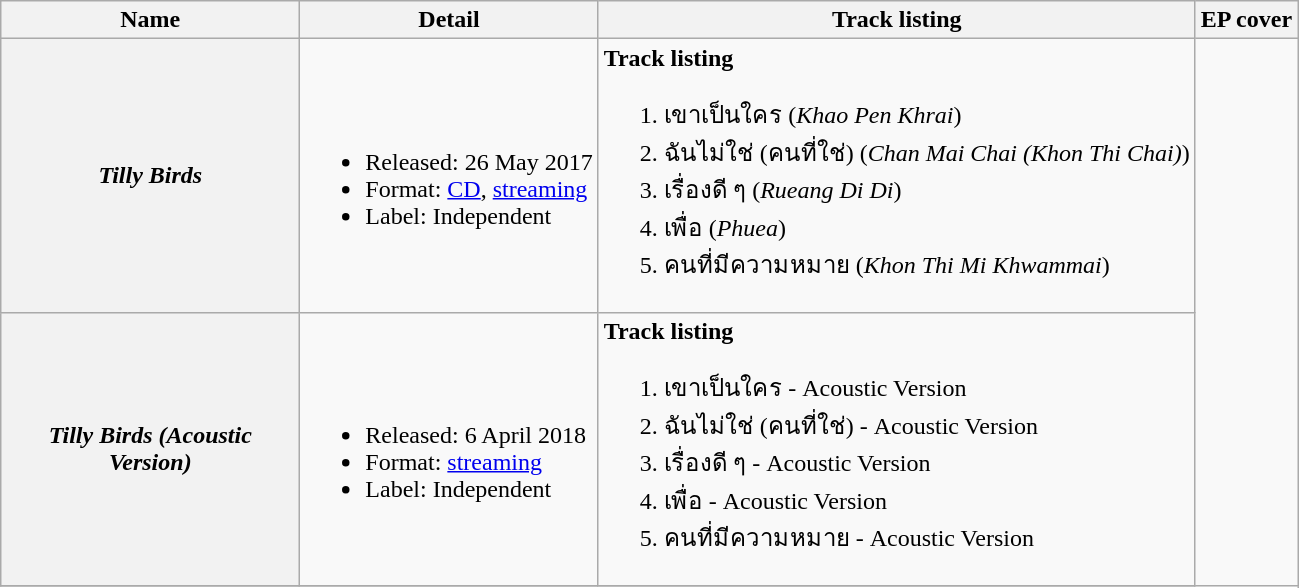<table class="wikitable">
<tr>
<th style="width:12em;">Name</th>
<th>Detail</th>
<th>Track listing</th>
<th>EP cover</th>
</tr>
<tr>
<th><strong><em>Tilly Birds</em></strong></th>
<td><br><ul><li>Released: 26 May 2017 </li><li>Format: <a href='#'>CD</a>, <a href='#'>streaming</a></li><li>Label: Independent</li></ul></td>
<td><strong>Track listing</strong><br><ol><li>เขาเป็นใคร (<em>Khao Pen Khrai</em>)</li><li>ฉันไม่ใช่ (คนที่ใช่) (<em>Chan Mai Chai (Khon Thi Chai)</em>)</li><li>เรื่องดี ๆ (<em>Rueang Di Di</em>)</li><li>เพื่อ (<em>Phuea</em>)</li><li>คนที่มีความหมาย (<em>Khon Thi Mi Khwammai</em>)</li></ol></td>
</tr>
<tr>
<th><strong><em>Tilly Birds (Acoustic Version)</em></strong></th>
<td><br><ul><li>Released: 6 April 2018 </li><li>Format: <a href='#'>streaming</a></li><li>Label: Independent</li></ul></td>
<td><strong>Track listing</strong><br><ol><li>เขาเป็นใคร - Acoustic Version</li><li>ฉันไม่ใช่ (คนที่ใช่) - Acoustic Version</li><li>เรื่องดี ๆ - Acoustic Version</li><li>เพื่อ - Acoustic Version</li><li>คนที่มีความหมาย - Acoustic Version</li></ol></td>
</tr>
<tr>
</tr>
</table>
